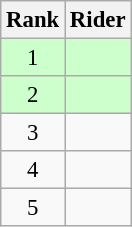<table class="wikitable" style="font-size:95%" style="width:25em;">
<tr>
<th>Rank</th>
<th>Rider</th>
</tr>
<tr bgcolor=ccffcc>
<td align=center>1</td>
<td></td>
</tr>
<tr bgcolor=ccffcc>
<td align=center>2</td>
<td></td>
</tr>
<tr>
<td align=center>3</td>
<td></td>
</tr>
<tr>
<td align=center>4</td>
<td></td>
</tr>
<tr>
<td align=center>5</td>
<td></td>
</tr>
</table>
